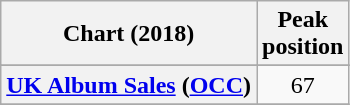<table class="wikitable sortable plainrowheaders" style="text-align:center">
<tr>
<th>Chart (2018)</th>
<th>Peak<br>position</th>
</tr>
<tr>
</tr>
<tr>
<th scope="row"><a href='#'>UK Album Sales</a> (<a href='#'>OCC</a>)</th>
<td>67</td>
</tr>
<tr>
</tr>
</table>
